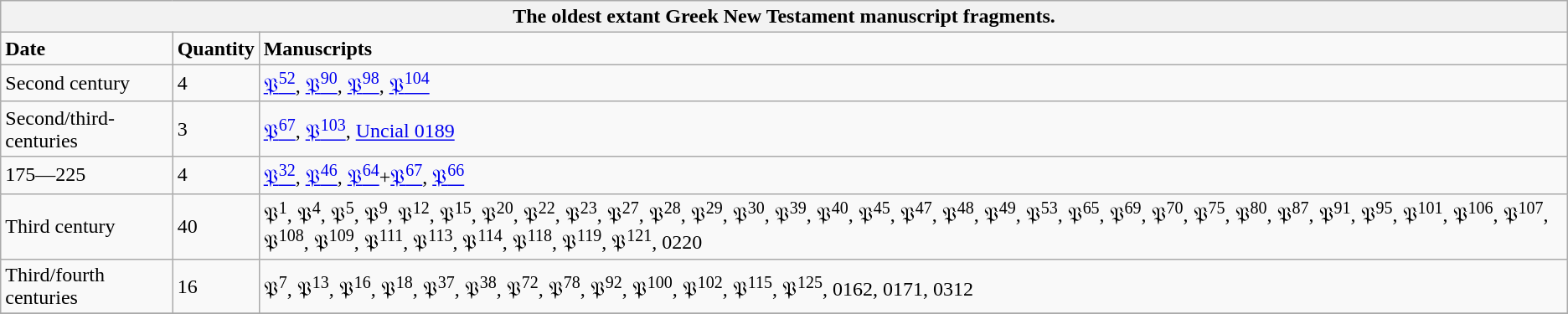<table class="wikitable">
<tr>
<th colspan=6>The oldest extant Greek New Testament manuscript fragments.</th>
</tr>
<tr>
<td><strong>Date</strong></td>
<td><strong>Quantity</strong></td>
<td><strong>Manuscripts</strong></td>
</tr>
<tr>
<td>Second century</td>
<td>4</td>
<td><a href='#'>𝔓<sup>52</sup></a>, <a href='#'>𝔓<sup>90</sup></a>, <a href='#'>𝔓<sup>98</sup></a>, <a href='#'>𝔓<sup>104</sup></a></td>
</tr>
<tr>
<td>Second/third-centuries</td>
<td>3</td>
<td><a href='#'>𝔓<sup>67</sup></a>, <a href='#'>𝔓<sup>103</sup></a>, <a href='#'>Uncial 0189</a></td>
</tr>
<tr>
<td>175—225</td>
<td>4</td>
<td><a href='#'>𝔓<sup>32</sup></a>, <a href='#'>𝔓<sup>46</sup></a>, <a href='#'>𝔓<sup>64</sup></a>+<a href='#'>𝔓<sup>67</sup></a>, <a href='#'>𝔓<sup>66</sup></a></td>
</tr>
<tr>
<td>Third century</td>
<td>40</td>
<td>𝔓<sup>1</sup>, 𝔓<sup>4</sup>, 𝔓<sup>5</sup>, 𝔓<sup>9</sup>, 𝔓<sup>12</sup>, 𝔓<sup>15</sup>, 𝔓<sup>20</sup>, 𝔓<sup>22</sup>, 𝔓<sup>23</sup>, 𝔓<sup>27</sup>, 𝔓<sup>28</sup>, 𝔓<sup>29</sup>, 𝔓<sup>30</sup>, 𝔓<sup>39</sup>, 𝔓<sup>40</sup>, 𝔓<sup>45</sup>, 𝔓<sup>47</sup>, 𝔓<sup>48</sup>, 𝔓<sup>49</sup>, 𝔓<sup>53</sup>, 𝔓<sup>65</sup>, 𝔓<sup>69</sup>, 𝔓<sup>70</sup>, 𝔓<sup>75</sup>, 𝔓<sup>80</sup>, 𝔓<sup>87</sup>, 𝔓<sup>91</sup>, 𝔓<sup>95</sup>, 𝔓<sup>101</sup>, 𝔓<sup>106</sup>, 𝔓<sup>107</sup>, 𝔓<sup>108</sup>, 𝔓<sup>109</sup>, 𝔓<sup>111</sup>, 𝔓<sup>113</sup>, 𝔓<sup>114</sup>, 𝔓<sup>118</sup>, 𝔓<sup>119</sup>, 𝔓<sup>121</sup>, 0220</td>
</tr>
<tr>
<td>Third/fourth centuries</td>
<td>16</td>
<td>𝔓<sup>7</sup>, 𝔓<sup>13</sup>, 𝔓<sup>16</sup>, 𝔓<sup>18</sup>, 𝔓<sup>37</sup>, 𝔓<sup>38</sup>, 𝔓<sup>72</sup>, 𝔓<sup>78</sup>, 𝔓<sup>92</sup>, 𝔓<sup>100</sup>, 𝔓<sup>102</sup>, 𝔓<sup>115</sup>, 𝔓<sup>125</sup>, 0162, 0171, 0312</td>
</tr>
<tr>
</tr>
</table>
